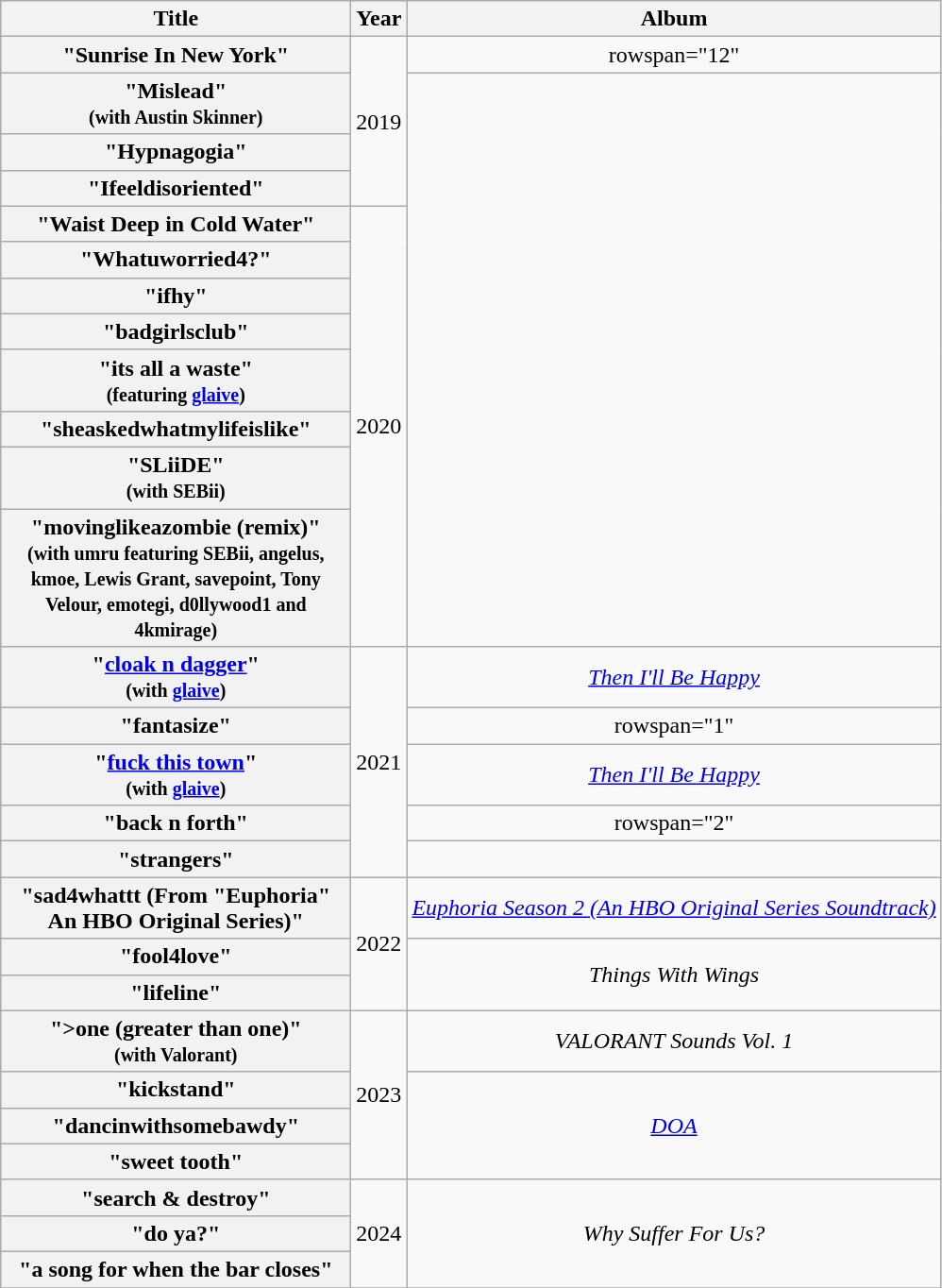<table class="wikitable plainrowheaders" style="text-align:center;">
<tr>
<th scope="col" style="width:15em;">Title</th>
<th scope="col">Year</th>
<th scope="col">Album</th>
</tr>
<tr>
<th scope="row">"Sunrise In New York"</th>
<td rowspan="4">2019</td>
<td>rowspan="12" </td>
</tr>
<tr>
<th scope="row">"Mislead"<br><small>(with Austin Skinner)</small></th>
</tr>
<tr>
<th scope="row">"Hypnagogia"</th>
</tr>
<tr>
<th scope="row">"Ifeeldisoriented"</th>
</tr>
<tr>
<th scope="row">"Waist Deep in Cold Water"</th>
<td rowspan="8">2020</td>
</tr>
<tr>
<th scope="row">"Whatuworried4?"</th>
</tr>
<tr>
<th scope="row">"ifhy"</th>
</tr>
<tr>
<th scope="row">"badgirlsclub"</th>
</tr>
<tr>
<th scope="row">"its all a waste"<br><small>(featuring <a href='#'>glaive</a>)</small></th>
</tr>
<tr>
<th scope="row">"sheaskedwhatmylifeislike"</th>
</tr>
<tr>
<th scope="row">"SLiiDE"<br><small>(with SEBii)</small></th>
</tr>
<tr>
<th scope="row">"movinglikeazombie (remix)"<br><small>(with umru featuring SEBii, angelus, kmoe, Lewis Grant, savepoint, Tony Velour, emotegi, d0llywood1 and 4kmirage)</small></th>
</tr>
<tr>
<th scope="row">"<a href='#'>cloak n dagger</a>"<br><small>(with <a href='#'>glaive</a>)</small></th>
<td rowspan="5">2021</td>
<td><a href='#'><em>Then I'll Be Happy</em></a></td>
</tr>
<tr>
<th scope="row">"fantasize"</th>
<td>rowspan="1" </td>
</tr>
<tr>
<th scope="row">"<a href='#'>fuck this town</a>"<br><small>(with <a href='#'>glaive</a>)</small></th>
<td><a href='#'><em>Then I'll Be Happy</em></a></td>
</tr>
<tr>
<th scope="row">"back n forth"</th>
<td>rowspan="2" </td>
</tr>
<tr>
<th scope="row">"strangers"</th>
</tr>
<tr>
<th scope="row">"sad4whattt (From "Euphoria" An HBO Original Series)"</th>
<td rowspan="3">2022</td>
<td><em><a href='#'>Euphoria Season 2 (An HBO Original Series Soundtrack)</a></em></td>
</tr>
<tr>
<th scope="row">"fool4love"</th>
<td rowspan="2"><em>Things With Wings</em></td>
</tr>
<tr>
<th scope="row">"lifeline"</th>
</tr>
<tr>
<th scope="row">">one (greater than one)"<br><small>(with Valorant)</small></th>
<td rowspan="4">2023</td>
<td><em>VALORANT Sounds Vol. 1</em></td>
</tr>
<tr>
<th scope="row">"kickstand"</th>
<td rowspan="3"><em><a href='#'>DOA</a></em></td>
</tr>
<tr>
<th scope="row">"dancinwithsomebawdy"</th>
</tr>
<tr>
<th scope="row">"sweet tooth"</th>
</tr>
<tr>
<th scope="row">"search & destroy"</th>
<td rowspan="3">2024</td>
<td rowspan="3"><em>Why Suffer For Us?</em></td>
</tr>
<tr>
<th scope="row">"do ya?"</th>
</tr>
<tr>
<th scope="row">"a song for when the bar closes"</th>
</tr>
<tr>
</tr>
</table>
